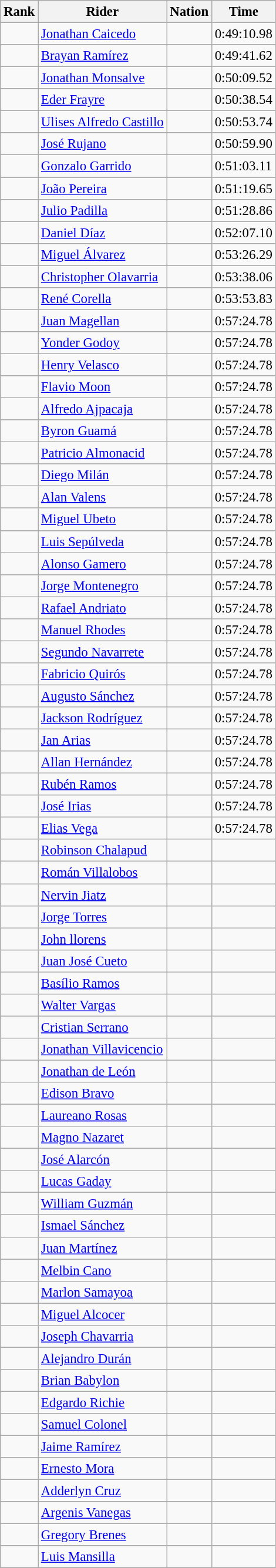<table class="wikitable sortable" style="font-size:95%" style="width:35em;" style="text-align:center">
<tr>
<th>Rank</th>
<th>Rider</th>
<th>Nation</th>
<th>Time</th>
</tr>
<tr>
<td></td>
<td align=left><a href='#'>Jonathan Caicedo</a></td>
<td align=left></td>
<td>0:49:10.98</td>
</tr>
<tr>
<td></td>
<td align=left><a href='#'>Brayan Ramírez</a></td>
<td align=left></td>
<td>0:49:41.62</td>
</tr>
<tr>
<td></td>
<td align=left><a href='#'>Jonathan Monsalve</a></td>
<td align=left></td>
<td>0:50:09.52</td>
</tr>
<tr>
<td></td>
<td align=left><a href='#'>Eder Frayre</a></td>
<td align=left></td>
<td>0:50:38.54</td>
</tr>
<tr>
<td></td>
<td align=left><a href='#'>Ulises Alfredo Castillo</a></td>
<td align=left></td>
<td>0:50:53.74</td>
</tr>
<tr>
<td></td>
<td align=left><a href='#'>José Rujano</a></td>
<td align=left></td>
<td>0:50:59.90</td>
</tr>
<tr>
<td></td>
<td align=left><a href='#'>Gonzalo Garrido</a></td>
<td align=left></td>
<td>0:51:03.11</td>
</tr>
<tr>
<td></td>
<td align=left><a href='#'>João Pereira</a></td>
<td align=left></td>
<td>0:51:19.65</td>
</tr>
<tr>
<td></td>
<td align=left><a href='#'>Julio Padilla</a></td>
<td align=left></td>
<td>0:51:28.86</td>
</tr>
<tr>
<td></td>
<td align=left><a href='#'>Daniel Díaz</a></td>
<td align=left></td>
<td>0:52:07.10</td>
</tr>
<tr>
<td></td>
<td align=left><a href='#'>Miguel Álvarez</a></td>
<td align=left></td>
<td>0:53:26.29</td>
</tr>
<tr>
<td></td>
<td align=left><a href='#'>Christopher Olavarria</a></td>
<td align=left></td>
<td>0:53:38.06</td>
</tr>
<tr>
<td></td>
<td align=left><a href='#'>René Corella</a></td>
<td align=left></td>
<td>0:53:53.83</td>
</tr>
<tr>
<td></td>
<td align=left><a href='#'>Juan Magellan</a></td>
<td align=left></td>
<td>0:57:24.78</td>
</tr>
<tr>
<td></td>
<td align=left><a href='#'>Yonder Godoy</a></td>
<td align=left></td>
<td>0:57:24.78</td>
</tr>
<tr>
<td></td>
<td align=left><a href='#'>Henry Velasco</a></td>
<td align=left></td>
<td>0:57:24.78</td>
</tr>
<tr>
<td></td>
<td align=left><a href='#'>Flavio Moon</a></td>
<td align=left></td>
<td>0:57:24.78</td>
</tr>
<tr>
<td></td>
<td align=left><a href='#'>Alfredo Ajpacaja</a></td>
<td align=left></td>
<td>0:57:24.78</td>
</tr>
<tr>
<td></td>
<td align=left><a href='#'>Byron Guamá</a></td>
<td align=left></td>
<td>0:57:24.78</td>
</tr>
<tr>
<td></td>
<td align=left><a href='#'>Patricio Almonacid</a></td>
<td align=left></td>
<td>0:57:24.78</td>
</tr>
<tr>
<td></td>
<td align=left><a href='#'>Diego Milán</a></td>
<td align=left></td>
<td>0:57:24.78</td>
</tr>
<tr>
<td></td>
<td align=left><a href='#'>Alan Valens</a></td>
<td align=left></td>
<td>0:57:24.78</td>
</tr>
<tr>
<td></td>
<td align=left><a href='#'>Miguel Ubeto</a></td>
<td align=left></td>
<td>0:57:24.78</td>
</tr>
<tr>
<td></td>
<td align=left><a href='#'>Luis Sepúlveda</a></td>
<td align=left></td>
<td>0:57:24.78</td>
</tr>
<tr>
<td></td>
<td align=left><a href='#'>Alonso Gamero</a></td>
<td align=left></td>
<td>0:57:24.78</td>
</tr>
<tr>
<td></td>
<td align=left><a href='#'>Jorge Montenegro</a></td>
<td align=left></td>
<td>0:57:24.78</td>
</tr>
<tr>
<td></td>
<td align=left><a href='#'>Rafael Andriato</a></td>
<td align=left></td>
<td>0:57:24.78</td>
</tr>
<tr>
<td></td>
<td align=left><a href='#'>Manuel Rhodes</a></td>
<td align=left></td>
<td>0:57:24.78</td>
</tr>
<tr>
<td></td>
<td align=left><a href='#'>Segundo Navarrete</a></td>
<td align=left></td>
<td>0:57:24.78</td>
</tr>
<tr>
<td></td>
<td align=left><a href='#'>Fabricio Quirós</a></td>
<td align=left></td>
<td>0:57:24.78</td>
</tr>
<tr>
<td></td>
<td align=left><a href='#'>Augusto Sánchez</a></td>
<td align=left></td>
<td>0:57:24.78</td>
</tr>
<tr>
<td></td>
<td align=left><a href='#'>Jackson Rodríguez</a></td>
<td align=left></td>
<td>0:57:24.78</td>
</tr>
<tr>
<td></td>
<td align=left><a href='#'>Jan Arias</a></td>
<td align=left></td>
<td>0:57:24.78</td>
</tr>
<tr>
<td></td>
<td align=left><a href='#'>Allan Hernández</a></td>
<td align=left></td>
<td>0:57:24.78</td>
</tr>
<tr>
<td></td>
<td align=left><a href='#'>Rubén Ramos</a></td>
<td align=left></td>
<td>0:57:24.78</td>
</tr>
<tr>
<td></td>
<td align=left><a href='#'>José Irias</a></td>
<td align=left></td>
<td>0:57:24.78</td>
</tr>
<tr>
<td></td>
<td align=left><a href='#'>Elias Vega</a></td>
<td align=left></td>
<td>0:57:24.78</td>
</tr>
<tr>
<td></td>
<td align=left><a href='#'>Robinson Chalapud</a></td>
<td align=left></td>
<td></td>
</tr>
<tr>
<td></td>
<td align=left><a href='#'>Román Villalobos</a></td>
<td align=left></td>
<td></td>
</tr>
<tr>
<td></td>
<td align=left><a href='#'>Nervin Jiatz</a></td>
<td align=left></td>
<td></td>
</tr>
<tr>
<td></td>
<td align=left><a href='#'>Jorge Torres</a></td>
<td align=left></td>
<td></td>
</tr>
<tr>
<td></td>
<td align=left><a href='#'>John llorens</a></td>
<td align=left></td>
<td></td>
</tr>
<tr>
<td></td>
<td align=left><a href='#'>Juan José Cueto</a></td>
<td align=left></td>
<td></td>
</tr>
<tr>
<td></td>
<td align=left><a href='#'>Basílio Ramos</a></td>
<td align=left></td>
<td></td>
</tr>
<tr>
<td></td>
<td align=left><a href='#'>Walter Vargas</a></td>
<td align=left></td>
<td></td>
</tr>
<tr>
<td></td>
<td align=left><a href='#'>Cristian Serrano</a></td>
<td align=left></td>
<td></td>
</tr>
<tr>
<td></td>
<td align=left><a href='#'>Jonathan Villavicencio</a></td>
<td align=left></td>
<td></td>
</tr>
<tr>
<td></td>
<td align=left><a href='#'>Jonathan de León</a></td>
<td align=left></td>
<td></td>
</tr>
<tr>
<td></td>
<td align=left><a href='#'>Edison Bravo</a></td>
<td align=left></td>
<td></td>
</tr>
<tr>
<td></td>
<td align=left><a href='#'>Laureano Rosas</a></td>
<td align=left></td>
<td></td>
</tr>
<tr>
<td></td>
<td align=left><a href='#'>Magno Nazaret</a></td>
<td align=left></td>
<td></td>
</tr>
<tr>
<td></td>
<td align=left><a href='#'>José Alarcón</a></td>
<td align=left></td>
<td></td>
</tr>
<tr>
<td></td>
<td align=left><a href='#'>Lucas Gaday</a></td>
<td align=left></td>
<td></td>
</tr>
<tr>
<td></td>
<td align=left><a href='#'>William Guzmán</a></td>
<td align=left></td>
<td></td>
</tr>
<tr>
<td></td>
<td align=left><a href='#'>Ismael Sánchez</a></td>
<td align=left></td>
<td></td>
</tr>
<tr>
<td></td>
<td align=left><a href='#'>Juan Martínez</a></td>
<td align=left></td>
<td></td>
</tr>
<tr>
<td></td>
<td align=left><a href='#'>Melbin Cano</a></td>
<td align=left></td>
<td></td>
</tr>
<tr>
<td></td>
<td align=left><a href='#'>Marlon Samayoa</a></td>
<td align=left></td>
<td></td>
</tr>
<tr>
<td></td>
<td align=left><a href='#'>Miguel Alcocer</a></td>
<td align=left></td>
<td></td>
</tr>
<tr>
<td></td>
<td align=left><a href='#'>Joseph Chavarria</a></td>
<td align=left></td>
<td></td>
</tr>
<tr>
<td></td>
<td align=left><a href='#'>Alejandro Durán</a></td>
<td align=left></td>
<td></td>
</tr>
<tr>
<td></td>
<td align=left><a href='#'>Brian Babylon</a></td>
<td align=left></td>
<td></td>
</tr>
<tr>
<td></td>
<td align=left><a href='#'>Edgardo Richie</a></td>
<td align=left></td>
<td></td>
</tr>
<tr>
<td></td>
<td align=left><a href='#'>Samuel Colonel</a></td>
<td align=left></td>
<td></td>
</tr>
<tr>
<td></td>
<td align=left><a href='#'>Jaime Ramírez</a></td>
<td align=left></td>
<td></td>
</tr>
<tr>
<td></td>
<td align=left><a href='#'>Ernesto Mora</a></td>
<td align=left></td>
<td></td>
</tr>
<tr>
<td></td>
<td align=left><a href='#'>Adderlyn Cruz</a></td>
<td align=left></td>
<td></td>
</tr>
<tr>
<td></td>
<td align=left><a href='#'>Argenis Vanegas</a></td>
<td align=left></td>
<td></td>
</tr>
<tr>
<td></td>
<td align=left><a href='#'>Gregory Brenes</a></td>
<td align=left></td>
<td></td>
</tr>
<tr>
<td></td>
<td align=left><a href='#'>Luis Mansilla</a></td>
<td align=left></td>
<td></td>
</tr>
</table>
